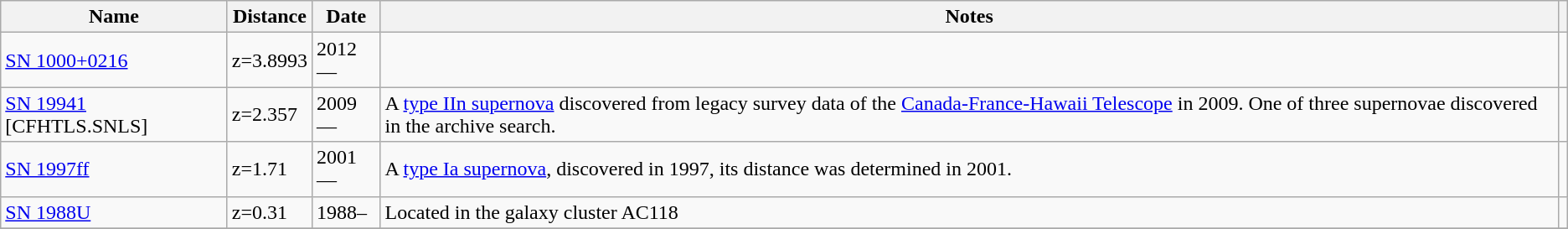<table class="wikitable">
<tr>
<th>Name</th>
<th>Distance</th>
<th>Date</th>
<th>Notes</th>
<th></th>
</tr>
<tr>
<td><a href='#'>SN 1000+0216</a></td>
<td>z=3.8993</td>
<td>2012—</td>
<td></td>
<td></td>
</tr>
<tr>
<td><a href='#'>SN 19941</a> [CFHTLS.SNLS]</td>
<td>z=2.357</td>
<td>2009—</td>
<td>A <a href='#'>type IIn supernova</a> discovered from legacy survey data of the <a href='#'>Canada-France-Hawaii Telescope</a> in 2009. One of three supernovae discovered in the archive search.</td>
<td></td>
</tr>
<tr>
<td><a href='#'>SN 1997ff</a></td>
<td>z=1.71</td>
<td>2001—</td>
<td>A <a href='#'>type Ia supernova</a>, discovered in 1997, its distance was determined in 2001.</td>
<td><br></td>
</tr>
<tr>
<td><a href='#'>SN 1988U</a></td>
<td>z=0.31</td>
<td>1988–</td>
<td>Located in the galaxy cluster AC118</td>
<td></td>
</tr>
<tr>
</tr>
</table>
